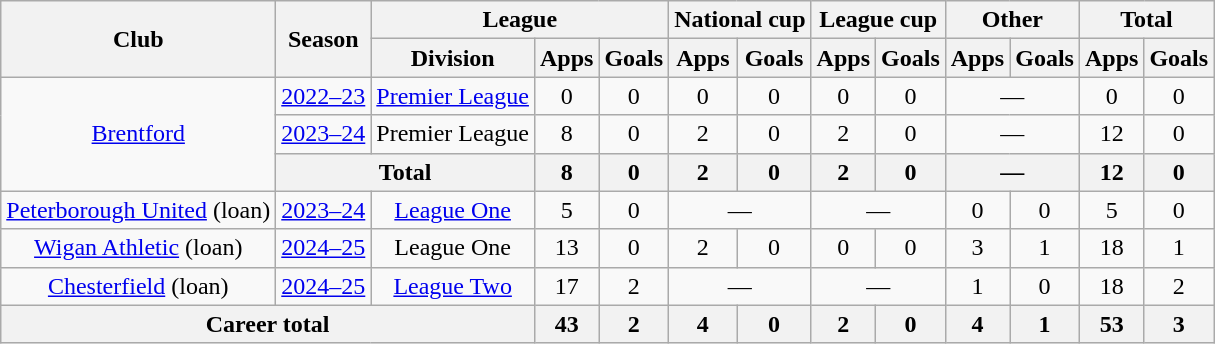<table class="wikitable" style="text-align:center">
<tr>
<th rowspan="2">Club</th>
<th rowspan="2">Season</th>
<th colspan="3">League</th>
<th colspan="2">National cup</th>
<th colspan="2">League cup</th>
<th colspan="2">Other</th>
<th colspan="2">Total</th>
</tr>
<tr>
<th>Division</th>
<th>Apps</th>
<th>Goals</th>
<th>Apps</th>
<th>Goals</th>
<th>Apps</th>
<th>Goals</th>
<th>Apps</th>
<th>Goals</th>
<th>Apps</th>
<th>Goals</th>
</tr>
<tr>
<td rowspan="3"><a href='#'>Brentford</a></td>
<td><a href='#'>2022–23</a></td>
<td><a href='#'>Premier League</a></td>
<td>0</td>
<td>0</td>
<td>0</td>
<td>0</td>
<td>0</td>
<td>0</td>
<td colspan="2">―</td>
<td>0</td>
<td>0</td>
</tr>
<tr>
<td><a href='#'>2023–24</a></td>
<td>Premier League</td>
<td>8</td>
<td>0</td>
<td>2</td>
<td>0</td>
<td>2</td>
<td>0</td>
<td colspan="2">―</td>
<td>12</td>
<td>0</td>
</tr>
<tr>
<th colspan="2">Total</th>
<th>8</th>
<th>0</th>
<th>2</th>
<th>0</th>
<th>2</th>
<th>0</th>
<th colspan="2">―</th>
<th>12</th>
<th>0</th>
</tr>
<tr>
<td><a href='#'>Peterborough United</a> (loan)</td>
<td><a href='#'>2023–24</a></td>
<td><a href='#'>League One</a></td>
<td>5</td>
<td>0</td>
<td colspan="2">―</td>
<td colspan="2">―</td>
<td>0</td>
<td>0</td>
<td>5</td>
<td>0</td>
</tr>
<tr>
<td><a href='#'>Wigan Athletic</a> (loan)</td>
<td><a href='#'>2024–25</a></td>
<td>League One</td>
<td>13</td>
<td>0</td>
<td>2</td>
<td>0</td>
<td>0</td>
<td>0</td>
<td>3</td>
<td>1</td>
<td>18</td>
<td>1</td>
</tr>
<tr>
<td><a href='#'>Chesterfield</a> (loan)</td>
<td><a href='#'>2024–25</a></td>
<td><a href='#'>League Two</a></td>
<td>17</td>
<td>2</td>
<td colspan="2">―</td>
<td colspan="2">―</td>
<td>1</td>
<td>0</td>
<td>18</td>
<td>2</td>
</tr>
<tr>
<th colspan="3">Career total</th>
<th>43</th>
<th>2</th>
<th>4</th>
<th>0</th>
<th>2</th>
<th>0</th>
<th>4</th>
<th>1</th>
<th>53</th>
<th>3</th>
</tr>
</table>
